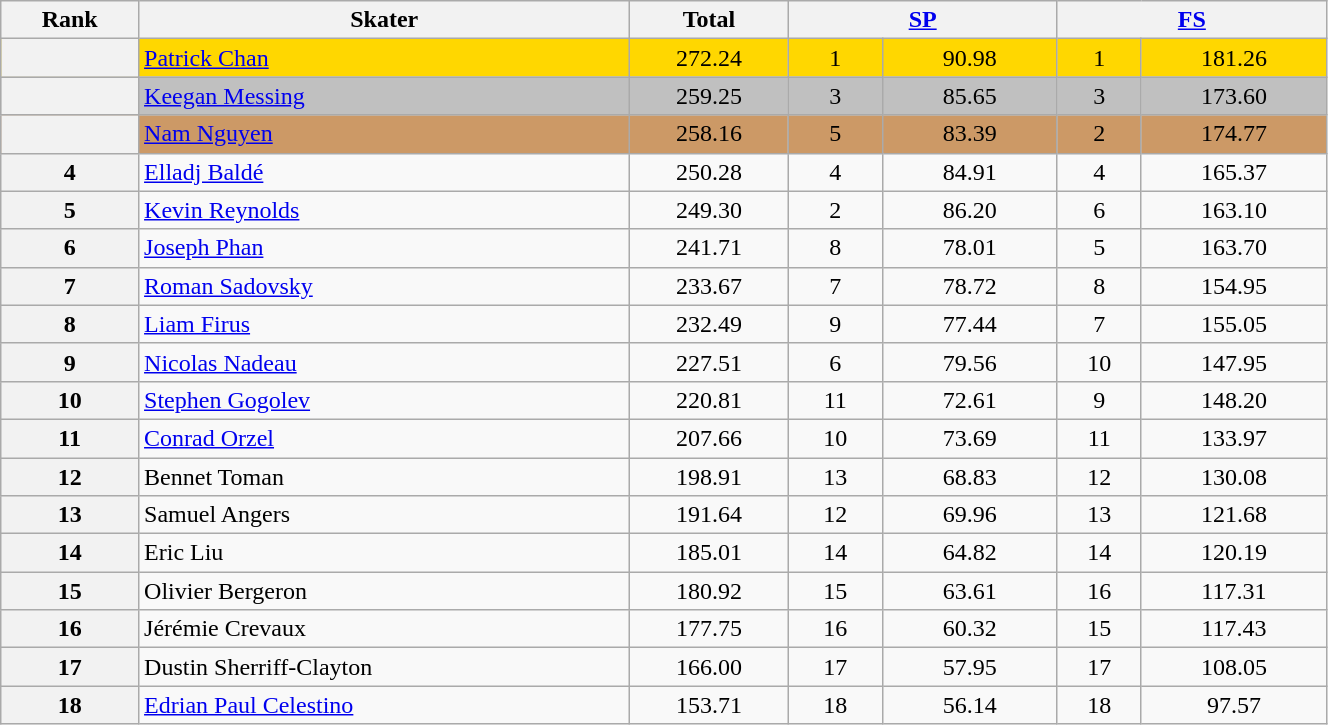<table class="wikitable sortable" style="text-align:center; width:70%">
<tr>
<th scope="col">Rank</th>
<th scope="col">Skater</th>
<th scope="col">Total</th>
<th scope="col" colspan="2" width="80px"><a href='#'>SP</a></th>
<th scope="col" colspan="2" width="80px"><a href='#'>FS</a></th>
</tr>
<tr bgcolor="gold">
<th scope="row"></th>
<td align="left"><a href='#'>Patrick Chan</a></td>
<td align="center">272.24</td>
<td align="center">1</td>
<td align="center">90.98</td>
<td align="center">1</td>
<td align="center">181.26</td>
</tr>
<tr bgcolor="silver">
<th scope="row"></th>
<td align="left"><a href='#'>Keegan Messing</a></td>
<td align="center">259.25</td>
<td align="center">3</td>
<td align="center">85.65</td>
<td align="center">3</td>
<td align="center">173.60</td>
</tr>
<tr bgcolor="cc9966">
<th scope="row"></th>
<td align="left"><a href='#'>Nam Nguyen</a></td>
<td align="center">258.16</td>
<td align="center">5</td>
<td align="center">83.39</td>
<td align="center">2</td>
<td align="center">174.77</td>
</tr>
<tr>
<th scope="row">4</th>
<td align="left"><a href='#'>Elladj Baldé</a></td>
<td align="center">250.28</td>
<td align="center">4</td>
<td align="center">84.91</td>
<td align="center">4</td>
<td align="center">165.37</td>
</tr>
<tr>
<th scope="row">5</th>
<td align="left"><a href='#'>Kevin Reynolds</a></td>
<td align="center">249.30</td>
<td align="center">2</td>
<td align="center">86.20</td>
<td align="center">6</td>
<td align="center">163.10</td>
</tr>
<tr>
<th scope="row">6</th>
<td align="left"><a href='#'>Joseph Phan</a></td>
<td align="center">241.71</td>
<td align="center">8</td>
<td align="center">78.01</td>
<td align="center">5</td>
<td align="center">163.70</td>
</tr>
<tr>
<th scope="row">7</th>
<td align="left"><a href='#'>Roman Sadovsky</a></td>
<td align="center">233.67</td>
<td align="center">7</td>
<td align="center">78.72</td>
<td align="center">8</td>
<td align="center">154.95</td>
</tr>
<tr>
<th scope="row">8</th>
<td align="left"><a href='#'>Liam Firus</a></td>
<td align="center">232.49</td>
<td align="center">9</td>
<td align="center">77.44</td>
<td align="center">7</td>
<td align="center">155.05</td>
</tr>
<tr>
<th scope="row">9</th>
<td align="left"><a href='#'>Nicolas Nadeau</a></td>
<td align="center">227.51</td>
<td align="center">6</td>
<td align="center">79.56</td>
<td align="center">10</td>
<td align="center">147.95</td>
</tr>
<tr>
<th scope="row">10</th>
<td align="left"><a href='#'>Stephen Gogolev</a></td>
<td align="center">220.81</td>
<td align="center">11</td>
<td align="center">72.61</td>
<td align="center">9</td>
<td align="center">148.20</td>
</tr>
<tr>
<th scope="row">11</th>
<td align="left"><a href='#'>Conrad Orzel</a></td>
<td align="center">207.66</td>
<td align="center">10</td>
<td align="center">73.69</td>
<td align="center">11</td>
<td align="center">133.97</td>
</tr>
<tr>
<th scope="row">12</th>
<td align="left">Bennet Toman</td>
<td align="center">198.91</td>
<td align="center">13</td>
<td align="center">68.83</td>
<td align="center">12</td>
<td align="center">130.08</td>
</tr>
<tr>
<th scope="row">13</th>
<td align="left">Samuel Angers</td>
<td align="center">191.64</td>
<td align="center">12</td>
<td align="center">69.96</td>
<td align="center">13</td>
<td align="center">121.68</td>
</tr>
<tr>
<th scope="row">14</th>
<td align="left">Eric Liu</td>
<td align="center">185.01</td>
<td align="center">14</td>
<td align="center">64.82</td>
<td align="center">14</td>
<td align="center">120.19</td>
</tr>
<tr>
<th scope="row">15</th>
<td align="left">Olivier Bergeron</td>
<td align="center">180.92</td>
<td align="center">15</td>
<td align="center">63.61</td>
<td align="center">16</td>
<td align="center">117.31</td>
</tr>
<tr>
<th scope="row">16</th>
<td align="left">Jérémie Crevaux</td>
<td align="center">177.75</td>
<td align="center">16</td>
<td align="center">60.32</td>
<td align="center">15</td>
<td align="center">117.43</td>
</tr>
<tr>
<th scope="row">17</th>
<td align="left">Dustin Sherriff-Clayton</td>
<td align="center">166.00</td>
<td align="center">17</td>
<td align="center">57.95</td>
<td align="center">17</td>
<td align="center">108.05</td>
</tr>
<tr>
<th scope="row">18</th>
<td align="left"><a href='#'>Edrian Paul Celestino</a></td>
<td align="center">153.71</td>
<td align="center">18</td>
<td align="center">56.14</td>
<td align="center">18</td>
<td align="center">97.57</td>
</tr>
</table>
